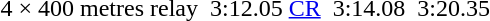<table>
<tr>
<td>4 × 400 metres relay</td>
<td></td>
<td>3:12.05 <a href='#'>CR</a></td>
<td></td>
<td>3:14.08</td>
<td></td>
<td>3:20.35</td>
</tr>
</table>
